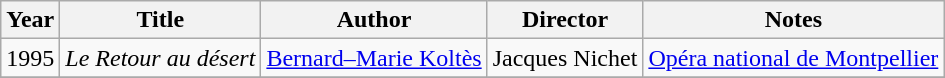<table class="wikitable">
<tr>
<th>Year</th>
<th>Title</th>
<th>Author</th>
<th>Director</th>
<th>Notes</th>
</tr>
<tr>
<td>1995</td>
<td><em>Le Retour au désert</em></td>
<td><a href='#'>Bernard–Marie Koltès</a></td>
<td>Jacques Nichet</td>
<td><a href='#'>Opéra national de Montpellier</a></td>
</tr>
<tr>
</tr>
</table>
